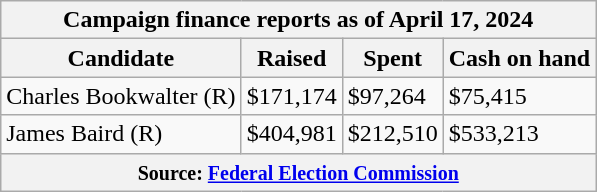<table class="wikitable sortable">
<tr>
<th colspan=4>Campaign finance reports as of April 17, 2024</th>
</tr>
<tr style="text-align:center;">
<th>Candidate</th>
<th>Raised</th>
<th>Spent</th>
<th>Cash on hand</th>
</tr>
<tr>
<td>Charles Bookwalter (R)</td>
<td>$171,174</td>
<td>$97,264</td>
<td>$75,415</td>
</tr>
<tr>
<td>James Baird (R)</td>
<td>$404,981</td>
<td>$212,510</td>
<td>$533,213</td>
</tr>
<tr>
<th colspan="4"><small>Source: <a href='#'>Federal Election Commission</a></small></th>
</tr>
</table>
